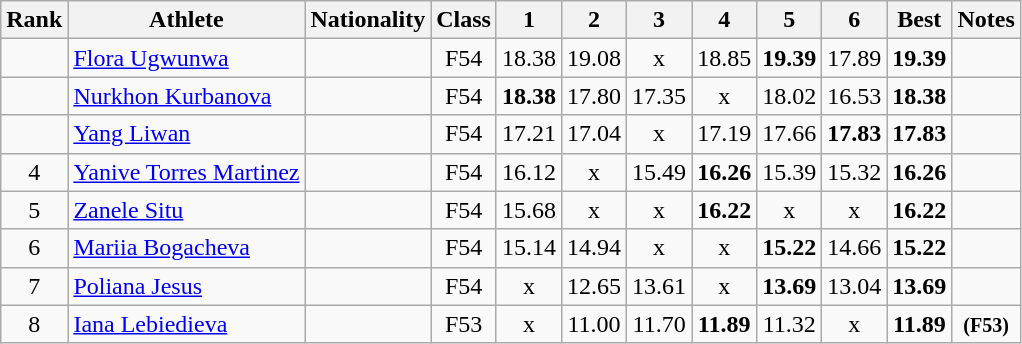<table class="wikitable sortable" style="text-align:center">
<tr>
<th>Rank</th>
<th>Athlete</th>
<th>Nationality</th>
<th>Class</th>
<th>1</th>
<th>2</th>
<th>3</th>
<th>4</th>
<th>5</th>
<th>6</th>
<th>Best</th>
<th>Notes</th>
</tr>
<tr>
<td></td>
<td align="left"><a href='#'>Flora Ugwunwa</a></td>
<td align="left"></td>
<td>F54</td>
<td>18.38</td>
<td>19.08</td>
<td>x</td>
<td>18.85</td>
<td><strong>19.39</strong></td>
<td>17.89</td>
<td><strong>19.39</strong></td>
<td></td>
</tr>
<tr>
<td></td>
<td align="left"><a href='#'>Nurkhon Kurbanova</a></td>
<td align="left"></td>
<td>F54</td>
<td><strong>18.38</strong></td>
<td>17.80</td>
<td>17.35</td>
<td>x</td>
<td>18.02</td>
<td>16.53</td>
<td><strong>18.38</strong></td>
<td></td>
</tr>
<tr>
<td></td>
<td align="left"><a href='#'>Yang Liwan</a></td>
<td align="left"></td>
<td>F54</td>
<td>17.21</td>
<td>17.04</td>
<td>x</td>
<td>17.19</td>
<td>17.66</td>
<td><strong>17.83</strong></td>
<td><strong>17.83</strong></td>
<td></td>
</tr>
<tr>
<td>4</td>
<td align="left"><a href='#'>Yanive Torres Martinez</a></td>
<td align="left"></td>
<td>F54</td>
<td>16.12</td>
<td>x</td>
<td>15.49</td>
<td><strong>16.26</strong></td>
<td>15.39</td>
<td>15.32</td>
<td><strong>16.26</strong></td>
<td></td>
</tr>
<tr>
<td>5</td>
<td align="left"><a href='#'>Zanele Situ</a></td>
<td align="left"></td>
<td>F54</td>
<td>15.68</td>
<td>x</td>
<td>x</td>
<td><strong>16.22</strong></td>
<td>x</td>
<td>x</td>
<td><strong>16.22</strong></td>
<td></td>
</tr>
<tr>
<td>6</td>
<td align="left"><a href='#'>Mariia Bogacheva</a></td>
<td align="left"></td>
<td>F54</td>
<td>15.14</td>
<td>14.94</td>
<td>x</td>
<td>x</td>
<td><strong>15.22</strong></td>
<td>14.66</td>
<td><strong>15.22</strong></td>
<td></td>
</tr>
<tr>
<td>7</td>
<td align="left"><a href='#'>Poliana Jesus</a></td>
<td align="left"></td>
<td>F54</td>
<td>x</td>
<td>12.65</td>
<td>13.61</td>
<td>x</td>
<td><strong>13.69</strong></td>
<td>13.04</td>
<td><strong>13.69</strong></td>
<td></td>
</tr>
<tr>
<td>8</td>
<td align="left"><a href='#'>Iana Lebiedieva</a></td>
<td align="left"></td>
<td>F53</td>
<td>x</td>
<td>11.00</td>
<td>11.70</td>
<td><strong>11.89</strong></td>
<td>11.32</td>
<td>x</td>
<td><strong>11.89</strong></td>
<td><strong> <small>(F53)</small></strong></td>
</tr>
</table>
